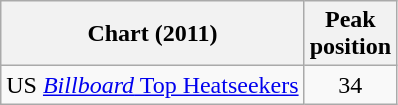<table class="wikitable sortable">
<tr>
<th>Chart (2011)</th>
<th>Peak<br>position</th>
</tr>
<tr>
<td>US <a href='#'><em>Billboard</em> Top Heatseekers</a></td>
<td style="text-align:center;">34</td>
</tr>
</table>
